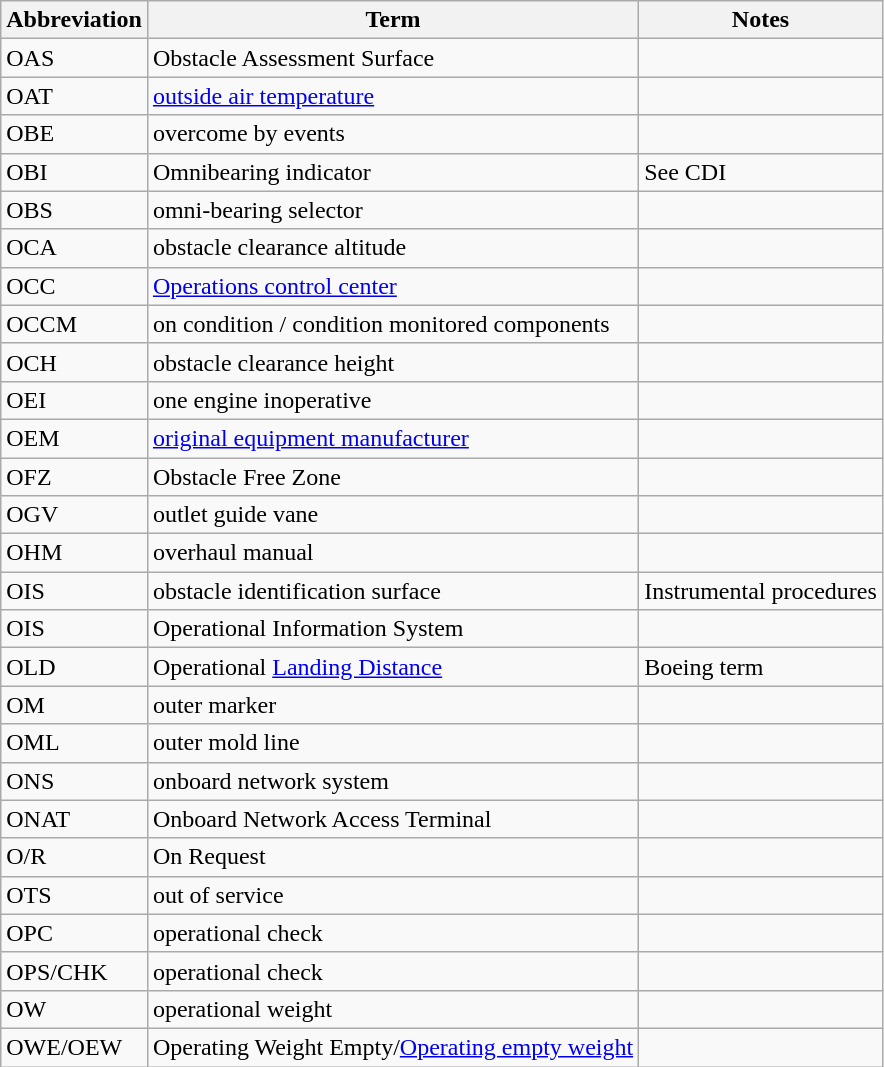<table class="wikitable">
<tr>
<th>Abbreviation</th>
<th>Term</th>
<th>Notes</th>
</tr>
<tr>
<td>OAS</td>
<td>Obstacle Assessment Surface</td>
<td></td>
</tr>
<tr>
<td>OAT</td>
<td><a href='#'>outside air temperature</a></td>
<td></td>
</tr>
<tr>
<td>OBE</td>
<td>overcome by events</td>
<td></td>
</tr>
<tr>
<td>OBI</td>
<td>Omnibearing indicator</td>
<td>See CDI</td>
</tr>
<tr>
<td>OBS</td>
<td>omni-bearing selector</td>
<td></td>
</tr>
<tr>
<td>OCA</td>
<td>obstacle clearance altitude</td>
<td></td>
</tr>
<tr>
<td>OCC</td>
<td><a href='#'>Operations control center</a></td>
<td></td>
</tr>
<tr>
<td>OCCM</td>
<td>on condition / condition monitored components</td>
<td></td>
</tr>
<tr>
<td>OCH</td>
<td>obstacle clearance height</td>
<td></td>
</tr>
<tr>
<td>OEI</td>
<td>one engine inoperative</td>
<td></td>
</tr>
<tr>
<td>OEM</td>
<td><a href='#'>original equipment manufacturer</a></td>
<td></td>
</tr>
<tr>
<td>OFZ</td>
<td>Obstacle Free Zone</td>
<td></td>
</tr>
<tr>
<td>OGV</td>
<td>outlet guide vane</td>
<td></td>
</tr>
<tr>
<td>OHM</td>
<td>overhaul manual</td>
<td></td>
</tr>
<tr>
<td>OIS</td>
<td>obstacle identification surface</td>
<td>Instrumental procedures</td>
</tr>
<tr>
<td>OIS</td>
<td>Operational Information System</td>
<td></td>
</tr>
<tr>
<td>OLD</td>
<td>Operational <a href='#'>Landing Distance</a></td>
<td>Boeing term</td>
</tr>
<tr>
<td>OM</td>
<td>outer marker</td>
<td></td>
</tr>
<tr>
<td>OML</td>
<td>outer mold line</td>
<td></td>
</tr>
<tr>
<td>ONS</td>
<td>onboard network system</td>
<td></td>
</tr>
<tr>
<td>ONAT</td>
<td>Onboard Network Access Terminal</td>
<td></td>
</tr>
<tr>
<td>O/R</td>
<td>On Request</td>
<td></td>
</tr>
<tr>
<td>OTS</td>
<td>out of service</td>
<td></td>
</tr>
<tr>
<td>OPC</td>
<td>operational check</td>
<td></td>
</tr>
<tr>
<td>OPS/CHK</td>
<td>operational check</td>
<td></td>
</tr>
<tr>
<td>OW</td>
<td>operational weight</td>
<td></td>
</tr>
<tr>
<td>OWE/OEW</td>
<td>Operating Weight Empty/<a href='#'>Operating empty weight</a></td>
<td></td>
</tr>
</table>
